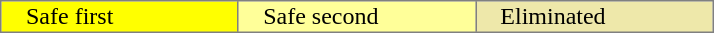<table border="2" style="margin: 1em auto; border:1px solid gray; border-collapse:collapse;">
<tr>
<td style="background:#FFFF00; padding-left: 1em;" width="20%">Safe first</td>
<td style="background:#FFFF99; padding-left: 1em;" width="20%">Safe second</td>
<td bgcolor="palegoldenrod" style="padding-left: 1em;" width="20%">Eliminated</td>
</tr>
</table>
